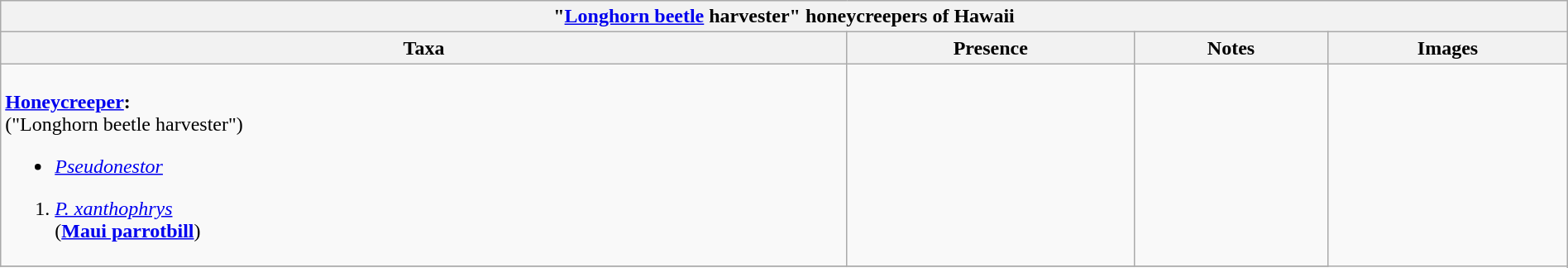<table class="wikitable" align="center" width="100%">
<tr>
<th colspan="5" align="center">"<a href='#'>Longhorn beetle</a> harvester" honeycreepers of Hawaii</th>
</tr>
<tr>
<th>Taxa</th>
<th>Presence</th>
<th>Notes</th>
<th>Images</th>
</tr>
<tr>
<td><br><strong><a href='#'>Honeycreeper</a>:</strong><br>("Longhorn beetle harvester")<ul><li><em><a href='#'>Pseudonestor</a></em></li></ul><ol><li><em><a href='#'>P. xanthophrys</a></em><br>(<strong><a href='#'>Maui parrotbill</a></strong>)</li></ol></td>
<td></td>
<td></td>
<td rowspan="99"><br></td>
</tr>
<tr>
</tr>
</table>
